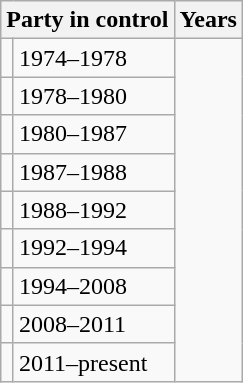<table class="wikitable">
<tr>
<th colspan=2>Party in control</th>
<th>Years</th>
</tr>
<tr>
<td></td>
<td>1974–1978</td>
</tr>
<tr>
<td></td>
<td>1978–1980</td>
</tr>
<tr>
<td></td>
<td>1980–1987</td>
</tr>
<tr>
<td></td>
<td>1987–1988</td>
</tr>
<tr>
<td></td>
<td>1988–1992</td>
</tr>
<tr>
<td></td>
<td>1992–1994</td>
</tr>
<tr>
<td></td>
<td>1994–2008</td>
</tr>
<tr>
<td></td>
<td>2008–2011</td>
</tr>
<tr>
<td></td>
<td>2011–present</td>
</tr>
</table>
